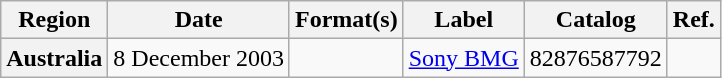<table class="wikitable sortable plainrowheaders">
<tr>
<th scope="col">Region</th>
<th scope="col">Date</th>
<th scope="col">Format(s)</th>
<th scope="col">Label</th>
<th scope="col">Catalog</th>
<th scope="col">Ref.</th>
</tr>
<tr>
<th scope="row">Australia</th>
<td>8 December 2003</td>
<td></td>
<td><a href='#'>Sony BMG</a></td>
<td>82876587792</td>
<td style="text-align:center;"></td>
</tr>
</table>
